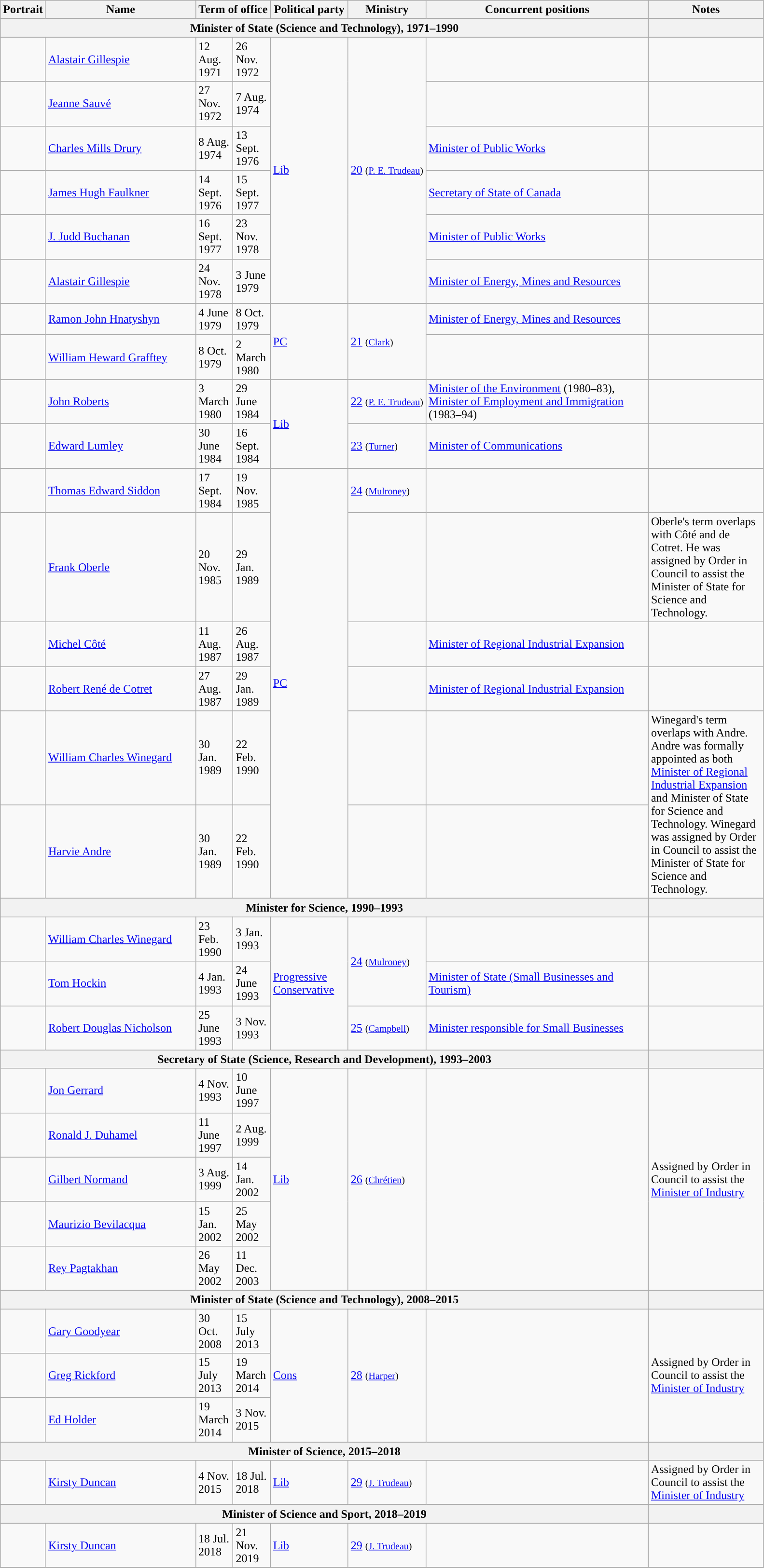<table class="wikitable" style="width: 1055px">
<tr>
<th scope="col" style="width: 55px;">Portrait</th>
<th scope="col" style="width: 200px;">Name</th>
<th colspan="2" scope="col">Term of office</th>
<th scope="col" style="width: 100px;">Political party</th>
<th scope="col" style="width: 100px;">Ministry</th>
<th scope="col" style="width: 300px;">Concurrent positions</th>
<th>Notes</th>
</tr>
<tr>
<th colspan="7">Minister of State (Science and Technology), 1971–1990</th>
<th></th>
</tr>
<tr>
<td></td>
<td><a href='#'>Alastair Gillespie</a></td>
<td>12 Aug. 1971</td>
<td>26 Nov. 1972</td>
<td rowspan=6 style="background:"><a href='#'>Lib</a></td>
<td rowspan=6><a href='#'>20</a> <small>(<a href='#'>P. E. Trudeau</a>)</small></td>
<td></td>
<td></td>
</tr>
<tr>
<td></td>
<td><a href='#'>Jeanne Sauvé</a></td>
<td>27 Nov. 1972</td>
<td>7 Aug. 1974</td>
<td></td>
<td></td>
</tr>
<tr>
<td></td>
<td><a href='#'>Charles Mills Drury</a></td>
<td>8 Aug. 1974</td>
<td>13 Sept. 1976</td>
<td><a href='#'>Minister of Public Works</a></td>
<td></td>
</tr>
<tr>
<td></td>
<td><a href='#'>James Hugh Faulkner</a></td>
<td>14 Sept. 1976</td>
<td>15 Sept. 1977</td>
<td><a href='#'>Secretary of State of Canada</a></td>
<td></td>
</tr>
<tr>
<td></td>
<td><a href='#'>J. Judd Buchanan</a></td>
<td>16 Sept. 1977</td>
<td>23 Nov. 1978</td>
<td><a href='#'>Minister of Public Works</a></td>
<td></td>
</tr>
<tr>
<td></td>
<td><a href='#'>Alastair Gillespie</a></td>
<td>24 Nov. 1978</td>
<td>3 June 1979</td>
<td><a href='#'>Minister of Energy, Mines and Resources</a></td>
<td></td>
</tr>
<tr>
<td></td>
<td><a href='#'>Ramon John Hnatyshyn</a></td>
<td>4 June 1979</td>
<td>8 Oct. 1979</td>
<td rowspan=2 style="background:"><a href='#'>PC</a></td>
<td rowspan=2><a href='#'>21</a> <small>(<a href='#'>Clark</a>)</small></td>
<td><a href='#'>Minister of Energy, Mines and Resources</a></td>
<td></td>
</tr>
<tr>
<td></td>
<td><a href='#'>William Heward Grafftey</a></td>
<td>8 Oct. 1979</td>
<td>2 March 1980</td>
<td></td>
<td></td>
</tr>
<tr>
<td></td>
<td><a href='#'>John Roberts</a></td>
<td>3 March 1980</td>
<td>29 June 1984</td>
<td rowspan=2 style="background:"><a href='#'>Lib</a></td>
<td><a href='#'>22</a> <small>(<a href='#'>P. E. Trudeau</a>)</small></td>
<td><a href='#'>Minister of the Environment</a> (1980–83), <a href='#'>Minister of Employment and Immigration</a> (1983–94)</td>
<td></td>
</tr>
<tr>
<td></td>
<td><a href='#'>Edward Lumley</a></td>
<td>30 June 1984</td>
<td>16 Sept. 1984</td>
<td><a href='#'>23</a> <small>(<a href='#'>Turner</a>)</small></td>
<td><a href='#'>Minister of Communications</a></td>
<td></td>
</tr>
<tr>
<td></td>
<td><a href='#'>Thomas Edward Siddon</a></td>
<td>17 Sept. 1984</td>
<td>19 Nov. 1985</td>
<td rowspan=6 style="background:"><a href='#'>PC</a></td>
<td><a href='#'>24</a> <small>(<a href='#'>Mulroney</a>)</small></td>
<td></td>
<td></td>
</tr>
<tr>
<td></td>
<td><a href='#'>Frank Oberle</a></td>
<td>20 Nov. 1985</td>
<td>29 Jan. 1989</td>
<td></td>
<td></td>
<td>Oberle's term overlaps with Côté and de Cotret. He was assigned by Order in Council to assist the Minister of State for Science and Technology.</td>
</tr>
<tr>
<td></td>
<td><a href='#'>Michel Côté</a></td>
<td>11 Aug. 1987</td>
<td>26 Aug. 1987</td>
<td></td>
<td><a href='#'>Minister of Regional Industrial Expansion</a></td>
<td></td>
</tr>
<tr>
<td></td>
<td><a href='#'>Robert René de Cotret</a></td>
<td>27 Aug. 1987</td>
<td>29 Jan. 1989</td>
<td></td>
<td><a href='#'>Minister of Regional Industrial Expansion</a></td>
<td></td>
</tr>
<tr>
<td></td>
<td><a href='#'>William Charles Winegard</a></td>
<td>30 Jan. 1989</td>
<td>22 Feb. 1990</td>
<td></td>
<td></td>
<td rowspan="2">Winegard's term overlaps with Andre. Andre was formally appointed as both <a href='#'>Minister of Regional Industrial Expansion</a> and Minister of State for Science and Technology. Winegard was assigned by Order in Council to assist the Minister of State for Science and Technology.</td>
</tr>
<tr>
<td></td>
<td><a href='#'>Harvie Andre</a></td>
<td>30 Jan. 1989</td>
<td>22 Feb. 1990</td>
<td></td>
<td></td>
</tr>
<tr>
<th colspan=7>Minister for Science, 1990–1993</th>
<th></th>
</tr>
<tr>
<td></td>
<td><a href='#'>William Charles Winegard</a></td>
<td>23 Feb. 1990</td>
<td>3 Jan. 1993</td>
<td rowspan=3 style="background:"><a href='#'>Progressive <br>Conservative</a></td>
<td rowspan=2><a href='#'>24</a> <small>(<a href='#'>Mulroney</a>)</small></td>
<td></td>
<td></td>
</tr>
<tr>
<td></td>
<td><a href='#'>Tom Hockin</a></td>
<td>4 Jan. 1993</td>
<td>24 June 1993</td>
<td><a href='#'>Minister of State (Small Businesses and Tourism)</a></td>
<td></td>
</tr>
<tr>
<td></td>
<td><a href='#'>Robert Douglas Nicholson</a></td>
<td>25 June 1993</td>
<td>3 Nov. 1993</td>
<td><a href='#'>25</a> <small>(<a href='#'>Campbell</a>)</small></td>
<td><a href='#'>Minister responsible for Small Businesses</a></td>
<td></td>
</tr>
<tr>
<th colspan=7>Secretary of State (Science, Research and Development), 1993–2003</th>
<th></th>
</tr>
<tr>
<td></td>
<td><a href='#'>Jon Gerrard</a></td>
<td>4 Nov. 1993</td>
<td>10 June 1997</td>
<td rowspan=5 style="background:"><a href='#'>Lib</a></td>
<td rowspan=5><a href='#'>26</a> <small>(<a href='#'>Chrétien</a>)</small></td>
<td rowspan=5></td>
<td rowspan="5">Assigned by Order in Council to assist the <a href='#'>Minister of Industry</a></td>
</tr>
<tr>
<td></td>
<td><a href='#'>Ronald J. Duhamel</a></td>
<td>11 June 1997</td>
<td>2 Aug. 1999</td>
</tr>
<tr>
<td></td>
<td><a href='#'>Gilbert Normand</a></td>
<td>3 Aug. 1999</td>
<td>14 Jan. 2002</td>
</tr>
<tr>
<td></td>
<td><a href='#'>Maurizio Bevilacqua</a></td>
<td>15 Jan. 2002</td>
<td>25 May 2002</td>
</tr>
<tr>
<td></td>
<td><a href='#'>Rey Pagtakhan</a></td>
<td>26 May 2002</td>
<td>11 Dec. 2003</td>
</tr>
<tr>
<th colspan=7>Minister of State (Science and Technology), 2008–2015</th>
<th></th>
</tr>
<tr>
<td></td>
<td><a href='#'>Gary Goodyear</a></td>
<td>30 Oct. 2008</td>
<td>15 July 2013</td>
<td rowspan=3 style="background:"><a href='#'>Cons</a></td>
<td rowspan=3><a href='#'>28</a> <small>(<a href='#'>Harper</a>)</small></td>
<td rowspan=3></td>
<td rowspan="3">Assigned by Order in Council to assist the <a href='#'>Minister of Industry</a></td>
</tr>
<tr>
<td></td>
<td><a href='#'>Greg Rickford</a></td>
<td>15 July 2013</td>
<td>19 March 2014</td>
</tr>
<tr>
<td></td>
<td><a href='#'>Ed Holder</a></td>
<td>19 March 2014</td>
<td>3 Nov. 2015</td>
</tr>
<tr>
<th colspan=7>Minister of Science, 2015–2018</th>
<th></th>
</tr>
<tr>
<td></td>
<td><a href='#'>Kirsty Duncan</a></td>
<td>4 Nov. 2015</td>
<td>18 Jul. 2018</td>
<td style="background:"><a href='#'>Lib</a></td>
<td><a href='#'>29</a> <small>(<a href='#'>J. Trudeau</a>)</small></td>
<td></td>
<td>Assigned by Order in Council to assist the <a href='#'>Minister of Industry</a></td>
</tr>
<tr>
<th colspan="7">Minister of Science and Sport, 2018–2019</th>
<th></th>
</tr>
<tr>
<td></td>
<td><a href='#'>Kirsty Duncan</a></td>
<td>18 Jul. 2018</td>
<td>21 Nov. 2019</td>
<td style="background:"><a href='#'>Lib</a></td>
<td><a href='#'>29</a> <small>(<a href='#'>J. Trudeau</a>)</small></td>
<td></td>
<td></td>
</tr>
<tr>
</tr>
</table>
